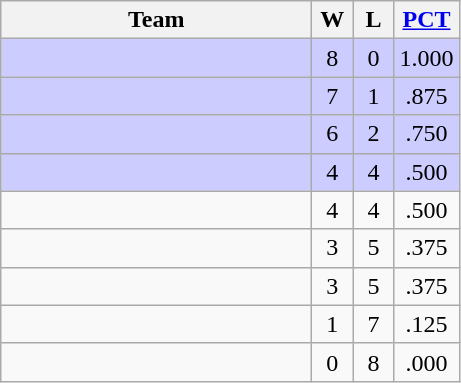<table class="wikitable" style="text-align:center;">
<tr>
<th width=200px>Team</th>
<th width=20px>W</th>
<th width=20px>L</th>
<th width=30px><a href='#'>PCT</a></th>
</tr>
<tr bgcolor="#CCCCFF">
<td align=left></td>
<td>8</td>
<td>0</td>
<td>1.000</td>
</tr>
<tr bgcolor="#CCCCFF">
<td align=left></td>
<td>7</td>
<td>1</td>
<td>.875</td>
</tr>
<tr bgcolor="#CCCCFF">
<td align=left></td>
<td>6</td>
<td>2</td>
<td>.750</td>
</tr>
<tr bgcolor="#CCCCFF">
<td align=left></td>
<td>4</td>
<td>4</td>
<td>.500</td>
</tr>
<tr>
<td align=left></td>
<td>4</td>
<td>4</td>
<td>.500</td>
</tr>
<tr>
<td align=left></td>
<td>3</td>
<td>5</td>
<td>.375</td>
</tr>
<tr>
<td align=left></td>
<td>3</td>
<td>5</td>
<td>.375</td>
</tr>
<tr>
<td align=left></td>
<td>1</td>
<td>7</td>
<td>.125</td>
</tr>
<tr>
<td align=left><strong></strong></td>
<td>0</td>
<td>8</td>
<td>.000</td>
</tr>
</table>
